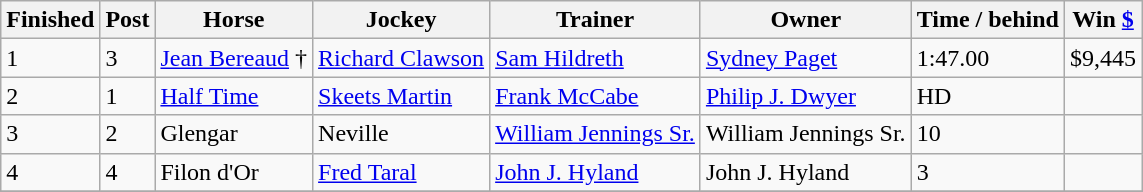<table class="wikitable">
<tr>
<th>Finished</th>
<th>Post</th>
<th>Horse</th>
<th>Jockey</th>
<th>Trainer</th>
<th>Owner</th>
<th>Time / behind</th>
<th>Win <a href='#'>$</a></th>
</tr>
<tr>
<td>1</td>
<td>3</td>
<td><a href='#'>Jean Bereaud</a> †</td>
<td><a href='#'>Richard Clawson</a></td>
<td><a href='#'>Sam Hildreth</a></td>
<td><a href='#'>Sydney Paget</a></td>
<td>1:47.00</td>
<td>$9,445</td>
</tr>
<tr>
<td>2</td>
<td>1</td>
<td><a href='#'>Half Time</a></td>
<td><a href='#'>Skeets Martin</a></td>
<td><a href='#'>Frank McCabe</a></td>
<td><a href='#'>Philip J. Dwyer</a></td>
<td>HD</td>
<td></td>
</tr>
<tr>
<td>3</td>
<td>2</td>
<td>Glengar</td>
<td>Neville</td>
<td><a href='#'>William Jennings Sr.</a></td>
<td>William Jennings Sr.</td>
<td>10</td>
<td></td>
</tr>
<tr>
<td>4</td>
<td>4</td>
<td>Filon d'Or</td>
<td><a href='#'>Fred Taral</a></td>
<td><a href='#'>John J. Hyland</a></td>
<td>John J. Hyland</td>
<td>3</td>
<td></td>
</tr>
<tr>
</tr>
</table>
